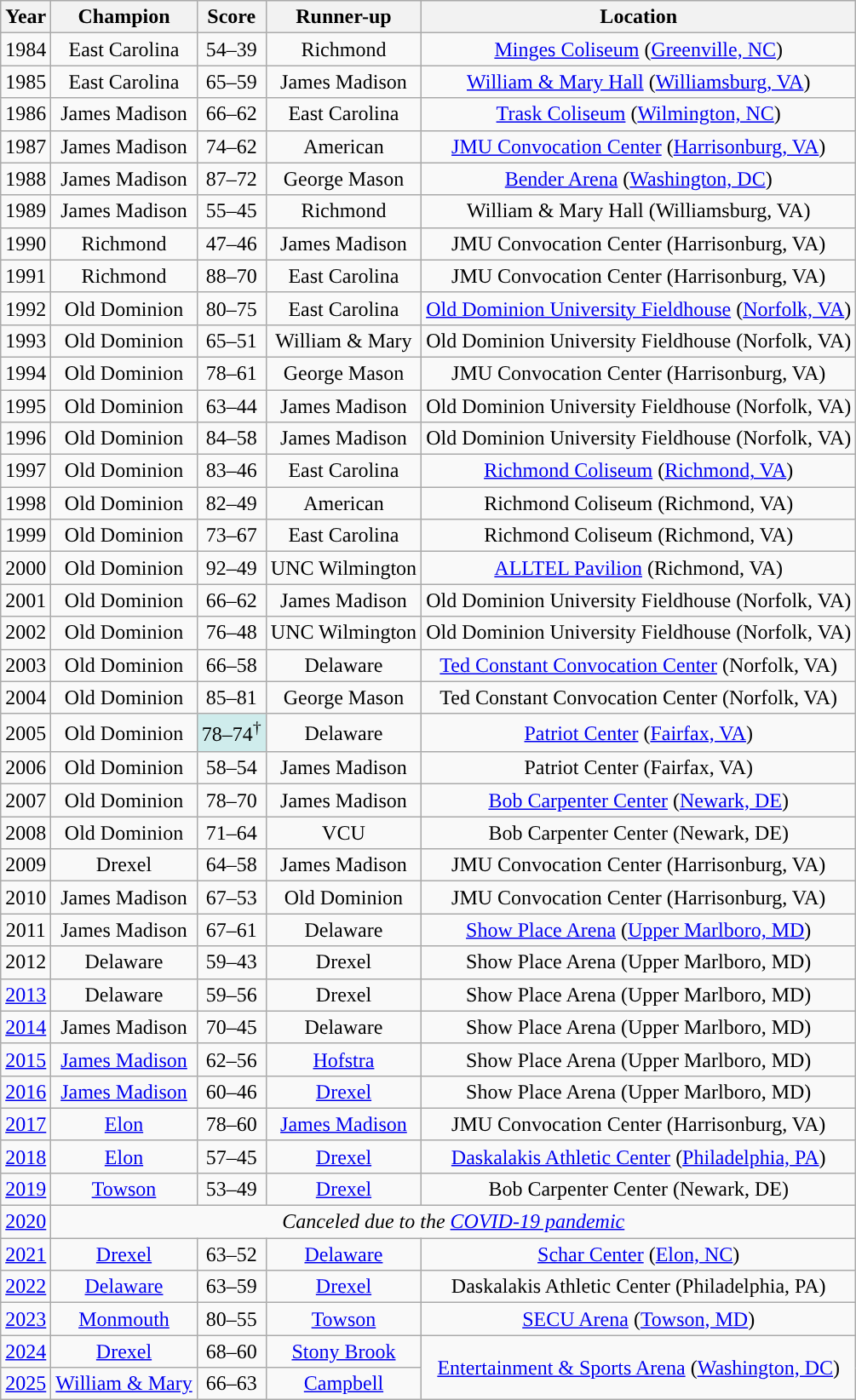<table class="wikitable sortable" style="text-align:center">
<tr>
<th width=px>Year</th>
<th width=px>Champion</th>
<th width=px>Score</th>
<th width=px>Runner-up</th>
<th width=px>Location</th>
</tr>
<tr>
<td>1984</td>
<td>East Carolina</td>
<td>54–39</td>
<td>Richmond</td>
<td><a href='#'>Minges Coliseum</a> (<a href='#'>Greenville, NC</a>)</td>
</tr>
<tr align=center>
<td>1985</td>
<td>East Carolina</td>
<td>65–59</td>
<td>James Madison</td>
<td><a href='#'>William & Mary Hall</a> (<a href='#'>Williamsburg, VA</a>)</td>
</tr>
<tr align=center>
<td>1986</td>
<td>James Madison</td>
<td>66–62</td>
<td>East Carolina</td>
<td><a href='#'>Trask Coliseum</a> (<a href='#'>Wilmington, NC</a>)</td>
</tr>
<tr align=center>
<td>1987</td>
<td>James Madison</td>
<td>74–62</td>
<td>American</td>
<td><a href='#'>JMU Convocation Center</a> (<a href='#'>Harrisonburg, VA</a>)</td>
</tr>
<tr align=center>
<td>1988</td>
<td>James Madison</td>
<td>87–72</td>
<td>George Mason</td>
<td><a href='#'>Bender Arena</a> (<a href='#'>Washington, DC</a>)</td>
</tr>
<tr align=center>
<td>1989</td>
<td>James Madison</td>
<td>55–45</td>
<td>Richmond</td>
<td>William & Mary Hall (Williamsburg, VA)</td>
</tr>
<tr align=center>
<td>1990</td>
<td>Richmond</td>
<td>47–46</td>
<td>James Madison</td>
<td>JMU Convocation Center (Harrisonburg, VA)</td>
</tr>
<tr align=center>
<td>1991</td>
<td>Richmond</td>
<td>88–70</td>
<td>East Carolina</td>
<td>JMU Convocation Center (Harrisonburg, VA)</td>
</tr>
<tr align=center>
<td>1992</td>
<td>Old Dominion</td>
<td>80–75</td>
<td>East Carolina</td>
<td><a href='#'>Old Dominion University Fieldhouse</a> (<a href='#'>Norfolk, VA</a>)</td>
</tr>
<tr align=center>
<td>1993</td>
<td>Old Dominion</td>
<td>65–51</td>
<td>William & Mary</td>
<td>Old Dominion University Fieldhouse (Norfolk, VA)</td>
</tr>
<tr align=center>
<td>1994</td>
<td>Old Dominion</td>
<td>78–61</td>
<td>George Mason</td>
<td>JMU Convocation Center (Harrisonburg, VA)</td>
</tr>
<tr align=center>
<td>1995</td>
<td>Old Dominion</td>
<td>63–44</td>
<td>James Madison</td>
<td>Old Dominion University Fieldhouse (Norfolk, VA)</td>
</tr>
<tr align=center>
<td>1996</td>
<td>Old Dominion</td>
<td>84–58</td>
<td>James Madison</td>
<td>Old Dominion University Fieldhouse (Norfolk, VA)</td>
</tr>
<tr align=center>
<td>1997</td>
<td>Old Dominion</td>
<td>83–46</td>
<td>East Carolina</td>
<td><a href='#'>Richmond Coliseum</a> (<a href='#'>Richmond, VA</a>)</td>
</tr>
<tr align=center>
<td>1998</td>
<td>Old Dominion</td>
<td>82–49</td>
<td>American</td>
<td>Richmond Coliseum (Richmond, VA)</td>
</tr>
<tr align=center>
<td>1999</td>
<td>Old Dominion</td>
<td>73–67</td>
<td>East Carolina</td>
<td>Richmond Coliseum (Richmond, VA)</td>
</tr>
<tr align=center>
<td>2000</td>
<td>Old Dominion</td>
<td>92–49</td>
<td>UNC Wilmington</td>
<td><a href='#'>ALLTEL Pavilion</a> (Richmond, VA)</td>
</tr>
<tr align=center>
<td>2001</td>
<td>Old Dominion</td>
<td>66–62</td>
<td>James Madison</td>
<td>Old Dominion University Fieldhouse (Norfolk, VA)</td>
</tr>
<tr align=center>
<td>2002</td>
<td>Old Dominion</td>
<td>76–48</td>
<td>UNC Wilmington</td>
<td>Old Dominion University Fieldhouse (Norfolk, VA)</td>
</tr>
<tr align=center>
<td>2003</td>
<td>Old Dominion</td>
<td>66–58</td>
<td>Delaware</td>
<td><a href='#'>Ted Constant Convocation Center</a> (Norfolk, VA)</td>
</tr>
<tr align=center>
<td>2004</td>
<td>Old Dominion</td>
<td>85–81</td>
<td>George Mason</td>
<td>Ted Constant Convocation Center (Norfolk, VA)</td>
</tr>
<tr align=center>
<td>2005</td>
<td>Old Dominion</td>
<td style="background:#cfecec; text-align:center;">78–74<sup>†</sup></td>
<td>Delaware</td>
<td><a href='#'>Patriot Center</a> (<a href='#'>Fairfax, VA</a>)</td>
</tr>
<tr align=center>
<td>2006</td>
<td>Old Dominion</td>
<td>58–54</td>
<td>James Madison</td>
<td>Patriot Center (Fairfax, VA)</td>
</tr>
<tr align=center>
<td>2007</td>
<td>Old Dominion</td>
<td>78–70</td>
<td>James Madison</td>
<td><a href='#'>Bob Carpenter Center</a> (<a href='#'>Newark, DE</a>)</td>
</tr>
<tr align=center>
<td>2008</td>
<td>Old Dominion</td>
<td>71–64</td>
<td>VCU</td>
<td>Bob Carpenter Center (Newark, DE)</td>
</tr>
<tr align=center>
<td>2009</td>
<td>Drexel</td>
<td>64–58</td>
<td>James Madison</td>
<td>JMU Convocation Center (Harrisonburg, VA)</td>
</tr>
<tr align=center>
<td>2010</td>
<td>James Madison</td>
<td>67–53</td>
<td>Old Dominion</td>
<td>JMU Convocation Center (Harrisonburg, VA)</td>
</tr>
<tr align=center>
<td>2011</td>
<td>James Madison</td>
<td>67–61</td>
<td>Delaware</td>
<td><a href='#'>Show Place Arena</a> (<a href='#'>Upper Marlboro, MD</a>)</td>
</tr>
<tr align=center>
<td>2012</td>
<td>Delaware</td>
<td>59–43</td>
<td>Drexel</td>
<td>Show Place Arena (Upper Marlboro, MD)</td>
</tr>
<tr align=center>
<td><a href='#'>2013</a></td>
<td>Delaware</td>
<td>59–56</td>
<td>Drexel</td>
<td>Show Place Arena (Upper Marlboro, MD)</td>
</tr>
<tr align=center>
<td><a href='#'>2014</a></td>
<td>James Madison</td>
<td>70–45</td>
<td>Delaware</td>
<td>Show Place Arena (Upper Marlboro, MD)</td>
</tr>
<tr align=center>
<td><a href='#'>2015</a></td>
<td><a href='#'>James Madison</a></td>
<td>62–56</td>
<td><a href='#'>Hofstra</a></td>
<td>Show Place Arena (Upper Marlboro, MD)</td>
</tr>
<tr align=center>
<td><a href='#'>2016</a></td>
<td><a href='#'>James Madison</a></td>
<td>60–46</td>
<td><a href='#'>Drexel</a></td>
<td>Show Place Arena (Upper Marlboro, MD)</td>
</tr>
<tr align=center>
<td><a href='#'>2017</a></td>
<td><a href='#'>Elon</a></td>
<td>78–60</td>
<td><a href='#'>James Madison</a></td>
<td>JMU Convocation Center (Harrisonburg, VA)</td>
</tr>
<tr align=center>
<td><a href='#'>2018</a></td>
<td><a href='#'>Elon</a></td>
<td>57–45</td>
<td><a href='#'>Drexel</a></td>
<td><a href='#'>Daskalakis Athletic Center</a> (<a href='#'>Philadelphia, PA</a>)</td>
</tr>
<tr align=center>
<td><a href='#'>2019</a></td>
<td><a href='#'>Towson</a></td>
<td>53–49</td>
<td><a href='#'>Drexel</a></td>
<td>Bob Carpenter Center (Newark, DE)</td>
</tr>
<tr align=center>
<td><a href='#'>2020</a></td>
<td colspan=4><em>Canceled due to the <a href='#'>COVID-19 pandemic</a></em></td>
</tr>
<tr align=center>
<td><a href='#'>2021</a></td>
<td><a href='#'>Drexel</a></td>
<td>63–52</td>
<td><a href='#'>Delaware</a></td>
<td><a href='#'>Schar Center</a> (<a href='#'>Elon, NC</a>)</td>
</tr>
<tr align=center>
<td><a href='#'>2022</a></td>
<td><a href='#'>Delaware</a></td>
<td>63–59</td>
<td><a href='#'>Drexel</a></td>
<td>Daskalakis Athletic Center (Philadelphia, PA)</td>
</tr>
<tr align=center>
<td><a href='#'>2023</a></td>
<td><a href='#'>Monmouth</a></td>
<td>80–55</td>
<td><a href='#'>Towson</a></td>
<td><a href='#'>SECU Arena</a> (<a href='#'>Towson, MD</a>)</td>
</tr>
<tr align=center>
<td><a href='#'>2024</a></td>
<td><a href='#'>Drexel</a></td>
<td>68–60</td>
<td><a href='#'>Stony Brook</a></td>
<td rowspan=2><a href='#'>Entertainment & Sports Arena</a> (<a href='#'>Washington, DC</a>)</td>
</tr>
<tr align=center>
<td><a href='#'>2025</a></td>
<td><a href='#'>William & Mary</a></td>
<td>66–63</td>
<td><a href='#'>Campbell</a></td>
</tr>
</table>
